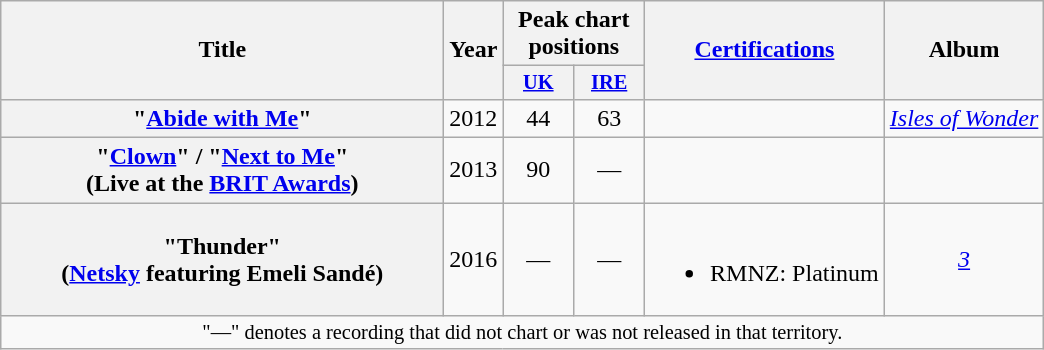<table class="wikitable plainrowheaders" style="text-align:center;">
<tr>
<th scope="col" rowspan="2" style="width:18em;">Title</th>
<th scope="col" rowspan="2" style="width:1em;">Year</th>
<th scope="col" colspan="2">Peak chart positions</th>
<th scope="col" rowspan="2"><a href='#'>Certifications</a></th>
<th scope="col" rowspan="2">Album</th>
</tr>
<tr>
<th scope="col" style="width:3em;font-size:85%;"><a href='#'>UK</a><br></th>
<th scope="col" style="width:3em;font-size:85%;"><a href='#'>IRE</a><br></th>
</tr>
<tr>
<th scope="row">"<a href='#'>Abide with Me</a>"</th>
<td>2012</td>
<td>44</td>
<td>63</td>
<td></td>
<td><em><a href='#'>Isles of Wonder</a></em></td>
</tr>
<tr>
<th scope="row">"<a href='#'>Clown</a>" / "<a href='#'>Next to Me</a>"<br><span>(Live at the <a href='#'>BRIT Awards</a>)</span></th>
<td>2013</td>
<td>90</td>
<td>—</td>
<td></td>
<td></td>
</tr>
<tr>
<th scope="row">"Thunder"<br><span>(<a href='#'>Netsky</a> featuring Emeli Sandé)</span></th>
<td>2016</td>
<td>—</td>
<td>—</td>
<td><br><ul><li>RMNZ: Platinum</li></ul></td>
<td><em><a href='#'>3</a></em></td>
</tr>
<tr>
<td colspan="20" style="font-size:85%">"—" denotes a recording that did not chart or was not released in that territory.</td>
</tr>
</table>
